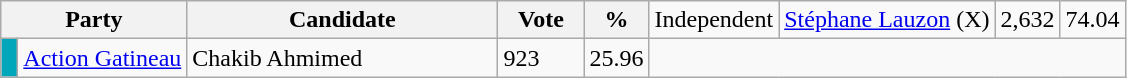<table class="wikitable">
<tr>
<th bgcolor="#DDDDFF" width="100px" colspan="2">Party</th>
<th bgcolor="#DDDDFF" width="200px">Candidate</th>
<th bgcolor="#DDDDFF" width="50px">Vote</th>
<th bgcolor="#DDDDFF" width="30px">%<br></th>
<td>Independent</td>
<td><a href='#'>Stéphane Lauzon</a> (X)</td>
<td>2,632</td>
<td>74.04</td>
</tr>
<tr>
<td bgcolor=#00a7ba> </td>
<td><a href='#'>Action Gatineau</a></td>
<td>Chakib Ahmimed</td>
<td>923</td>
<td>25.96</td>
</tr>
</table>
